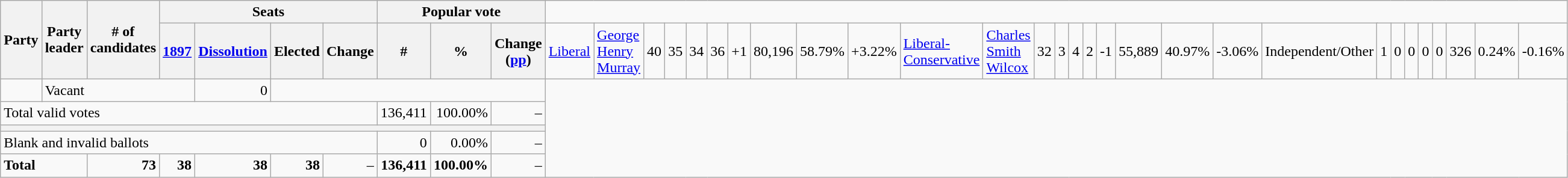<table class="wikitable">
<tr>
<th rowspan="2" colspan="2">Party</th>
<th rowspan="2">Party leader</th>
<th rowspan="2"># of<br>candidates</th>
<th colspan="4">Seats</th>
<th colspan="3">Popular vote</th>
</tr>
<tr>
<th><a href='#'>1897</a></th>
<th><span><a href='#'>Dissolution</a></span></th>
<th>Elected</th>
<th>Change</th>
<th>#</th>
<th>%</th>
<th>Change (<a href='#'>pp</a>)<br></th>
<td><a href='#'>Liberal</a></td>
<td><a href='#'>George Henry Murray</a></td>
<td align="right">40</td>
<td align="right">35</td>
<td align="right">34</td>
<td align="right">36</td>
<td align="right">+1</td>
<td align="right">80,196</td>
<td align="right">58.79%</td>
<td align="right">+3.22%<br></td>
<td><a href='#'>Liberal-Conservative</a></td>
<td><a href='#'>Charles Smith Wilcox</a></td>
<td align="right">32</td>
<td align="right">3</td>
<td align="right">4</td>
<td align="right">2</td>
<td align="right">-1</td>
<td align="right">55,889</td>
<td align="right">40.97%</td>
<td align="right">-3.06%<br></td>
<td colspan=2>Independent/Other</td>
<td align="right">1</td>
<td align="right">0</td>
<td align="right">0</td>
<td align="right">0</td>
<td align="right">0</td>
<td align="right">326</td>
<td align="right">0.24%</td>
<td align="right">-0.16%</td>
</tr>
<tr>
<td> </td>
<td colspan=4>Vacant</td>
<td align="right">0</td>
<td colspan=5> </td>
</tr>
<tr>
<td colspan="8">Total valid votes</td>
<td align="right">136,411</td>
<td align="right">100.00%</td>
<td align="right">–</td>
</tr>
<tr>
<th colspan="11"></th>
</tr>
<tr>
<td colspan="8">Blank and invalid ballots</td>
<td align="right">0</td>
<td align="right">0.00%</td>
<td align="right">–</td>
</tr>
<tr>
<td colspan=3><strong>Total</strong></td>
<td align="right"><strong>73</strong></td>
<td align="right"><strong>38</strong></td>
<td align="right"><strong>38</strong></td>
<td align="right"><strong>38</strong></td>
<td align="right">–</td>
<td align="right"><strong>136,411</strong></td>
<td align="right"><strong>100.00%</strong></td>
<td align="right">–</td>
</tr>
</table>
